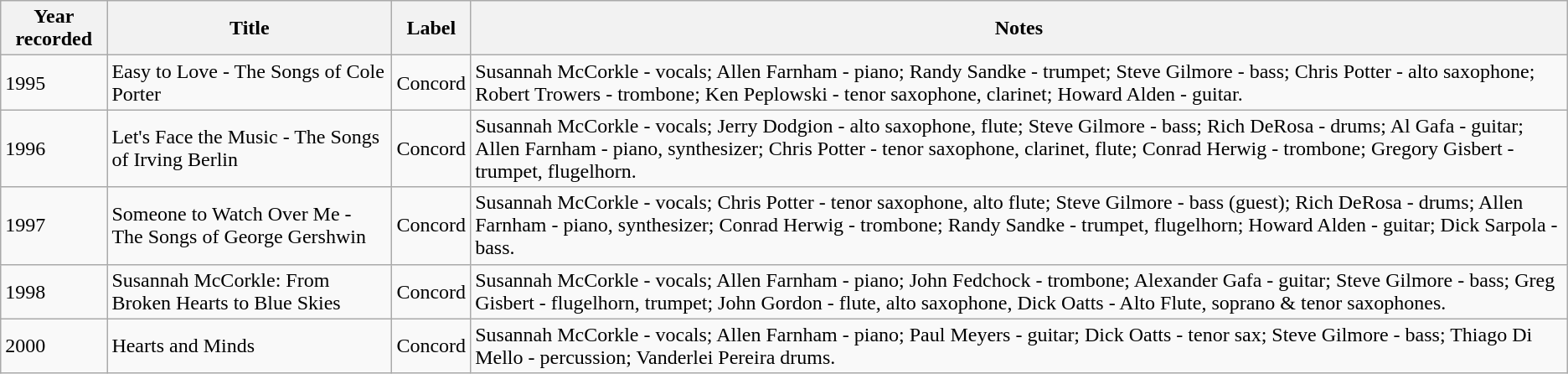<table class="wikitable sortable">
<tr>
<th>Year recorded</th>
<th>Title</th>
<th>Label</th>
<th>Notes</th>
</tr>
<tr>
<td>1995</td>
<td>Easy to Love - The Songs of Cole Porter</td>
<td>Concord</td>
<td>Susannah McCorkle - vocals; Allen Farnham - piano; Randy Sandke - trumpet; Steve Gilmore - bass; Chris Potter - alto saxophone; Robert Trowers - trombone; Ken Peplowski - tenor saxophone, clarinet; Howard Alden - guitar.</td>
</tr>
<tr>
<td>1996</td>
<td>Let's Face the Music - The Songs of Irving Berlin</td>
<td>Concord</td>
<td>Susannah McCorkle - vocals; Jerry Dodgion - alto saxophone, flute; Steve Gilmore - bass; Rich DeRosa - drums; Al Gafa - guitar; Allen Farnham - piano, synthesizer; Chris Potter - tenor saxophone, clarinet, flute; Conrad Herwig - trombone; Gregory Gisbert - trumpet, flugelhorn.</td>
</tr>
<tr>
<td>1997</td>
<td>Someone to Watch Over Me - The Songs of George Gershwin</td>
<td>Concord</td>
<td>Susannah McCorkle - vocals; Chris Potter - tenor saxophone, alto flute;  Steve Gilmore - bass (guest); Rich DeRosa - drums; Allen Farnham - piano, synthesizer; Conrad Herwig - trombone; Randy Sandke - trumpet, flugelhorn; Howard Alden - guitar; Dick Sarpola - bass.</td>
</tr>
<tr>
<td>1998</td>
<td>Susannah McCorkle: From Broken Hearts to Blue Skies</td>
<td>Concord</td>
<td>Susannah McCorkle - vocals; Allen Farnham - piano; John Fedchock - trombone; Alexander Gafa - guitar; Steve Gilmore - bass; Greg Gisbert - flugelhorn, trumpet; John Gordon - flute, alto saxophone, Dick Oatts - Alto Flute, soprano & tenor saxophones.</td>
</tr>
<tr>
<td>2000</td>
<td>Hearts and Minds</td>
<td>Concord</td>
<td>Susannah McCorkle - vocals; Allen Farnham - piano; Paul Meyers - guitar; Dick Oatts - tenor sax; Steve Gilmore - bass; Thiago Di Mello - percussion; Vanderlei Pereira drums.</td>
</tr>
</table>
